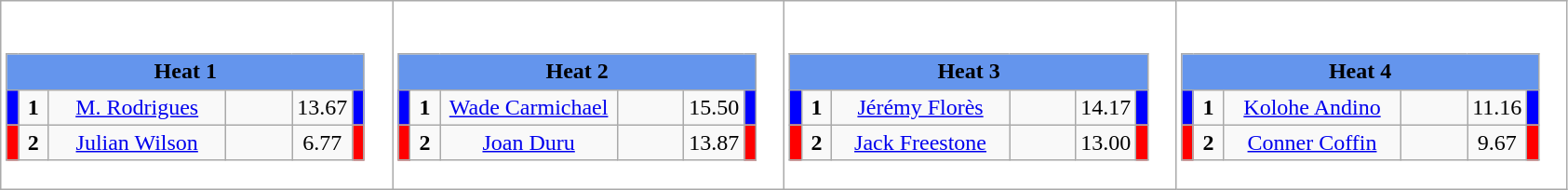<table class="wikitable" style="background:#fff;">
<tr>
<td><div><br><table class="wikitable">
<tr>
<td colspan="6"  style="text-align:center; background:#6495ed;"><strong>Heat 1</strong></td>
</tr>
<tr>
<td style="width:01px; background: #00f;"></td>
<td style="width:14px; text-align:center;"><strong>1</strong></td>
<td style="width:120px; text-align:center;"><a href='#'>M. Rodrigues</a></td>
<td style="width:40px; text-align:center;"></td>
<td style="width:20px; text-align:center;">13.67</td>
<td style="width:01px; background: #00f;"></td>
</tr>
<tr>
<td style="width:01px; background: #f00;"></td>
<td style="width:14px; text-align:center;"><strong>2</strong></td>
<td style="width:120px; text-align:center;"><a href='#'>Julian Wilson</a></td>
<td style="width:40px; text-align:center;"></td>
<td style="width:20px; text-align:center;">6.77</td>
<td style="width:01px; background: #f00;"></td>
</tr>
</table>
</div></td>
<td><div><br><table class="wikitable">
<tr>
<td colspan="6"  style="text-align:center; background:#6495ed;"><strong>Heat 2</strong></td>
</tr>
<tr>
<td style="width:01px; background: #00f;"></td>
<td style="width:14px; text-align:center;"><strong>1</strong></td>
<td style="width:120px; text-align:center;"><a href='#'>Wade Carmichael</a></td>
<td style="width:40px; text-align:center;"></td>
<td style="width:20px; text-align:center;">15.50</td>
<td style="width:01px; background: #00f;"></td>
</tr>
<tr>
<td style="width:01px; background: #f00;"></td>
<td style="width:14px; text-align:center;"><strong>2</strong></td>
<td style="width:120px; text-align:center;"><a href='#'>Joan Duru</a></td>
<td style="width:40px; text-align:center;"></td>
<td style="width:20px; text-align:center;">13.87</td>
<td style="width:01px; background: #f00;"></td>
</tr>
</table>
</div></td>
<td><div><br><table class="wikitable">
<tr>
<td colspan="6"  style="text-align:center; background:#6495ed;"><strong>Heat 3</strong></td>
</tr>
<tr>
<td style="width:01px; background: #00f;"></td>
<td style="width:14px; text-align:center;"><strong>1</strong></td>
<td style="width:120px; text-align:center;"><a href='#'>Jérémy Florès</a></td>
<td style="width:40px; text-align:center;"></td>
<td style="width:20px; text-align:center;">14.17</td>
<td style="width:01px; background: #00f;"></td>
</tr>
<tr>
<td style="width:01px; background: #f00;"></td>
<td style="width:14px; text-align:center;"><strong>2</strong></td>
<td style="width:120px; text-align:center;"><a href='#'>Jack Freestone</a></td>
<td style="width:40px; text-align:center;"></td>
<td style="width:20px; text-align:center;">13.00</td>
<td style="width:01px; background: #f00;"></td>
</tr>
</table>
</div></td>
<td><div><br><table class="wikitable">
<tr>
<td colspan="6"  style="text-align:center; background:#6495ed;"><strong>Heat 4</strong></td>
</tr>
<tr>
<td style="width:01px; background: #00f;"></td>
<td style="width:14px; text-align:center;"><strong>1</strong></td>
<td style="width:120px; text-align:center;"><a href='#'>Kolohe Andino</a></td>
<td style="width:40px; text-align:center;"></td>
<td style="width:20px; text-align:center;">11.16</td>
<td style="width:01px; background: #00f;"></td>
</tr>
<tr>
<td style="width:01px; background: #f00;"></td>
<td style="width:14px; text-align:center;"><strong>2</strong></td>
<td style="width:120px; text-align:center;"><a href='#'>Conner Coffin</a></td>
<td style="width:40px; text-align:center;"></td>
<td style="width:20px; text-align:center;">9.67</td>
<td style="width:01px; background: #f00;"></td>
</tr>
</table>
</div></td>
</tr>
</table>
